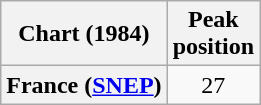<table class="wikitable plainrowheaders" style="text-align:center">
<tr>
<th>Chart (1984)</th>
<th>Peak<br>position</th>
</tr>
<tr>
<th scope="row">France (<a href='#'>SNEP</a>)</th>
<td>27</td>
</tr>
</table>
